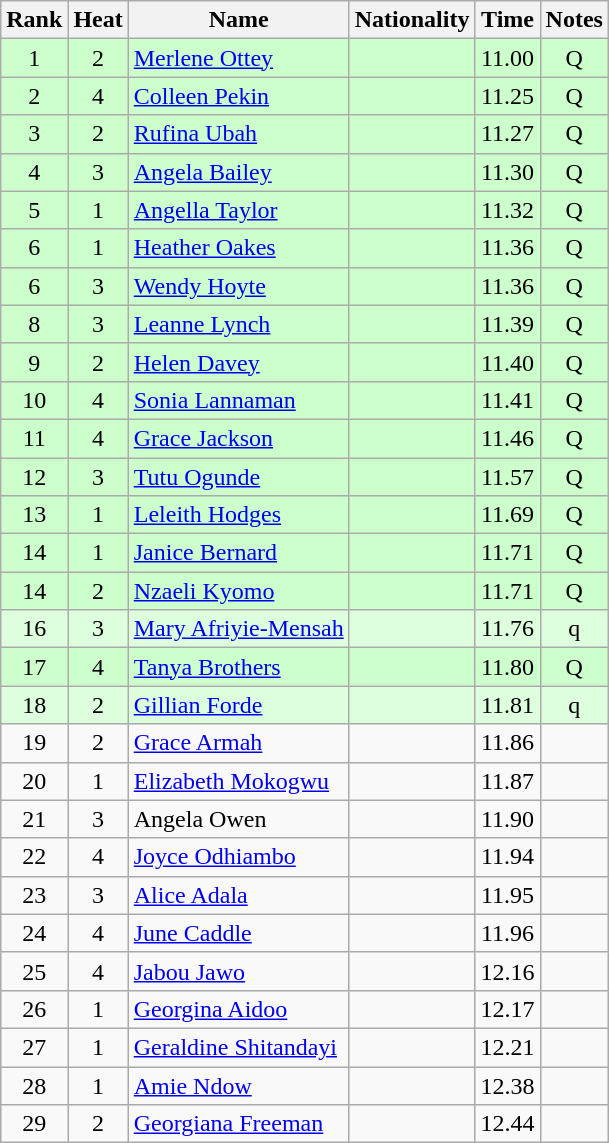<table class="wikitable sortable" style="text-align:center">
<tr>
<th>Rank</th>
<th>Heat</th>
<th>Name</th>
<th>Nationality</th>
<th>Time</th>
<th>Notes</th>
</tr>
<tr bgcolor=ccffcc>
<td>1</td>
<td>2</td>
<td align=left><a href='#'>Merlene Ottey</a></td>
<td align=left></td>
<td>11.00</td>
<td>Q</td>
</tr>
<tr bgcolor=ccffcc>
<td>2</td>
<td>4</td>
<td align=left><a href='#'>Colleen Pekin</a></td>
<td align=left></td>
<td>11.25</td>
<td>Q</td>
</tr>
<tr bgcolor=ccffcc>
<td>3</td>
<td>2</td>
<td align=left><a href='#'>Rufina Ubah</a></td>
<td align=left></td>
<td>11.27</td>
<td>Q</td>
</tr>
<tr bgcolor=ccffcc>
<td>4</td>
<td>3</td>
<td align=left><a href='#'>Angela Bailey</a></td>
<td align=left></td>
<td>11.30</td>
<td>Q</td>
</tr>
<tr bgcolor=ccffcc>
<td>5</td>
<td>1</td>
<td align=left><a href='#'>Angella Taylor</a></td>
<td align=left></td>
<td>11.32</td>
<td>Q</td>
</tr>
<tr bgcolor=ccffcc>
<td>6</td>
<td>1</td>
<td align=left><a href='#'>Heather Oakes</a></td>
<td align=left></td>
<td>11.36</td>
<td>Q</td>
</tr>
<tr bgcolor=ccffcc>
<td>6</td>
<td>3</td>
<td align=left><a href='#'>Wendy Hoyte</a></td>
<td align=left></td>
<td>11.36</td>
<td>Q</td>
</tr>
<tr bgcolor=ccffcc>
<td>8</td>
<td>3</td>
<td align=left><a href='#'>Leanne Lynch</a></td>
<td align=left></td>
<td>11.39</td>
<td>Q</td>
</tr>
<tr bgcolor=ccffcc>
<td>9</td>
<td>2</td>
<td align=left><a href='#'>Helen Davey</a></td>
<td align=left></td>
<td>11.40</td>
<td>Q</td>
</tr>
<tr bgcolor=ccffcc>
<td>10</td>
<td>4</td>
<td align=left><a href='#'>Sonia Lannaman</a></td>
<td align=left></td>
<td>11.41</td>
<td>Q</td>
</tr>
<tr bgcolor=ccffcc>
<td>11</td>
<td>4</td>
<td align=left><a href='#'>Grace Jackson</a></td>
<td align=left></td>
<td>11.46</td>
<td>Q</td>
</tr>
<tr bgcolor=ccffcc>
<td>12</td>
<td>3</td>
<td align=left><a href='#'>Tutu Ogunde</a></td>
<td align=left></td>
<td>11.57</td>
<td>Q</td>
</tr>
<tr bgcolor=ccffcc>
<td>13</td>
<td>1</td>
<td align=left><a href='#'>Leleith Hodges</a></td>
<td align=left></td>
<td>11.69</td>
<td>Q</td>
</tr>
<tr bgcolor=ccffcc>
<td>14</td>
<td>1</td>
<td align=left><a href='#'>Janice Bernard</a></td>
<td align=left></td>
<td>11.71</td>
<td>Q</td>
</tr>
<tr bgcolor=ccffcc>
<td>14</td>
<td>2</td>
<td align=left><a href='#'>Nzaeli Kyomo</a></td>
<td align=left></td>
<td>11.71</td>
<td>Q</td>
</tr>
<tr bgcolor=ddffdd>
<td>16</td>
<td>3</td>
<td align=left><a href='#'>Mary Afriyie-Mensah</a></td>
<td align=left></td>
<td>11.76</td>
<td>q</td>
</tr>
<tr bgcolor=ccffcc>
<td>17</td>
<td>4</td>
<td align=left><a href='#'>Tanya Brothers</a></td>
<td align=left></td>
<td>11.80</td>
<td>Q</td>
</tr>
<tr bgcolor=ddffdd>
<td>18</td>
<td>2</td>
<td align=left><a href='#'>Gillian Forde</a></td>
<td align=left></td>
<td>11.81</td>
<td>q</td>
</tr>
<tr>
<td>19</td>
<td>2</td>
<td align=left><a href='#'>Grace Armah</a></td>
<td align=left></td>
<td>11.86</td>
<td></td>
</tr>
<tr>
<td>20</td>
<td>1</td>
<td align=left><a href='#'>Elizabeth Mokogwu</a></td>
<td align=left></td>
<td>11.87</td>
<td></td>
</tr>
<tr>
<td>21</td>
<td>3</td>
<td align=left>Angela Owen</td>
<td align=left></td>
<td>11.90</td>
<td></td>
</tr>
<tr>
<td>22</td>
<td>4</td>
<td align=left><a href='#'>Joyce Odhiambo</a></td>
<td align=left></td>
<td>11.94</td>
<td></td>
</tr>
<tr>
<td>23</td>
<td>3</td>
<td align=left><a href='#'>Alice Adala</a></td>
<td align=left></td>
<td>11.95</td>
<td></td>
</tr>
<tr>
<td>24</td>
<td>4</td>
<td align=left><a href='#'>June Caddle</a></td>
<td align=left></td>
<td>11.96</td>
<td></td>
</tr>
<tr>
<td>25</td>
<td>4</td>
<td align=left><a href='#'>Jabou Jawo</a></td>
<td align=left></td>
<td>12.16</td>
<td></td>
</tr>
<tr>
<td>26</td>
<td>1</td>
<td align=left><a href='#'>Georgina Aidoo</a></td>
<td align=left></td>
<td>12.17</td>
<td></td>
</tr>
<tr>
<td>27</td>
<td>1</td>
<td align=left><a href='#'>Geraldine Shitandayi</a></td>
<td align=left></td>
<td>12.21</td>
<td></td>
</tr>
<tr>
<td>28</td>
<td>1</td>
<td align=left><a href='#'>Amie Ndow</a></td>
<td align=left></td>
<td>12.38</td>
<td></td>
</tr>
<tr>
<td>29</td>
<td>2</td>
<td align=left><a href='#'>Georgiana Freeman</a></td>
<td align=left></td>
<td>12.44</td>
<td></td>
</tr>
</table>
